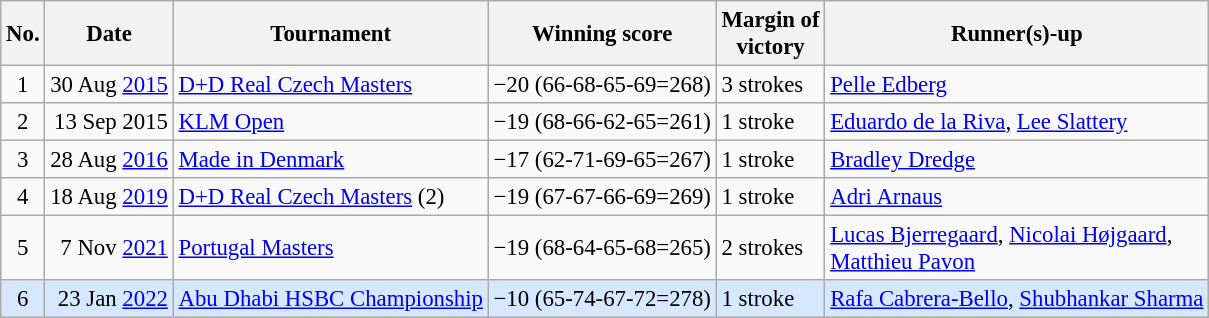<table class="wikitable" style="font-size:95%;">
<tr>
<th>No.</th>
<th>Date</th>
<th>Tournament</th>
<th>Winning score</th>
<th>Margin of<br>victory</th>
<th>Runner(s)-up</th>
</tr>
<tr>
<td align=center>1</td>
<td align=right>30 Aug <a href='#'>2015</a></td>
<td><a href='#'>D+D Real Czech Masters</a></td>
<td>−20 (66-68-65-69=268)</td>
<td>3 strokes</td>
<td> <a href='#'>Pelle Edberg</a></td>
</tr>
<tr>
<td align=center>2</td>
<td align=right>13 Sep 2015</td>
<td><a href='#'>KLM Open</a></td>
<td>−19 (68-66-62-65=261)</td>
<td>1 stroke</td>
<td> <a href='#'>Eduardo de la Riva</a>,  <a href='#'>Lee Slattery</a></td>
</tr>
<tr>
<td align=center>3</td>
<td align=right>28 Aug <a href='#'>2016</a></td>
<td><a href='#'>Made in Denmark</a></td>
<td>−17 (62-71-69-65=267)</td>
<td>1 stroke</td>
<td> <a href='#'>Bradley Dredge</a></td>
</tr>
<tr>
<td align=center>4</td>
<td align=right>18 Aug <a href='#'>2019</a></td>
<td><a href='#'>D+D Real Czech Masters</a> (2)</td>
<td>−19 (67-67-66-69=269)</td>
<td>1 stroke</td>
<td> <a href='#'>Adri Arnaus</a></td>
</tr>
<tr>
<td align=center>5</td>
<td align=right>7 Nov <a href='#'>2021</a></td>
<td><a href='#'>Portugal Masters</a></td>
<td>−19 (68-64-65-68=265)</td>
<td>2 strokes</td>
<td> <a href='#'>Lucas Bjerregaard</a>,  <a href='#'>Nicolai Højgaard</a>,<br> <a href='#'>Matthieu Pavon</a></td>
</tr>
<tr style="background:#D6E8FF;">
<td align=center>6</td>
<td align=right>23 Jan <a href='#'>2022</a></td>
<td><a href='#'>Abu Dhabi HSBC Championship</a></td>
<td>−10 (65-74-67-72=278)</td>
<td>1 stroke</td>
<td> <a href='#'>Rafa Cabrera-Bello</a>,  <a href='#'>Shubhankar Sharma</a></td>
</tr>
</table>
